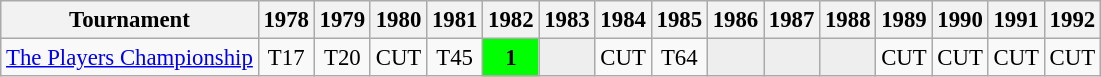<table class="wikitable" style="font-size:95%;text-align:center;">
<tr>
<th>Tournament</th>
<th>1978</th>
<th>1979</th>
<th>1980</th>
<th>1981</th>
<th>1982</th>
<th>1983</th>
<th>1984</th>
<th>1985</th>
<th>1986</th>
<th>1987</th>
<th>1988</th>
<th>1989</th>
<th>1990</th>
<th>1991</th>
<th>1992</th>
</tr>
<tr>
<td align=left><a href='#'>The Players Championship</a></td>
<td>T17</td>
<td>T20</td>
<td>CUT</td>
<td>T45</td>
<td style="background:lime;"><strong>1</strong></td>
<td style="background:#eeeeee;"></td>
<td>CUT</td>
<td>T64</td>
<td style="background:#eeeeee;"></td>
<td style="background:#eeeeee;"></td>
<td style="background:#eeeeee;"></td>
<td>CUT</td>
<td>CUT</td>
<td>CUT</td>
<td>CUT</td>
</tr>
</table>
